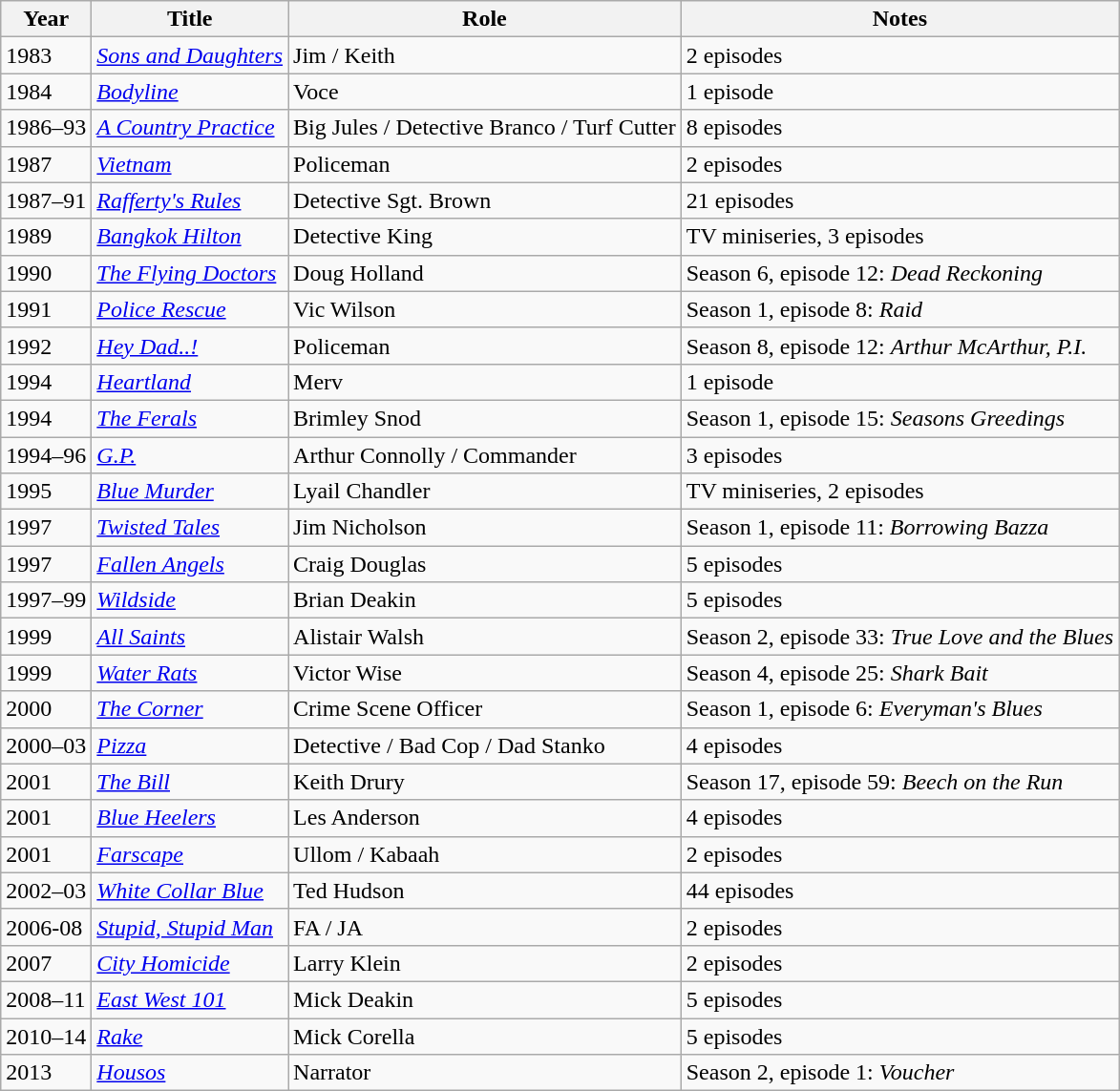<table class="wikitable sortable">
<tr>
<th>Year</th>
<th>Title</th>
<th>Role</th>
<th class="unsortable">Notes</th>
</tr>
<tr>
<td>1983</td>
<td><em><a href='#'>Sons and Daughters</a></em></td>
<td>Jim / Keith</td>
<td>2 episodes</td>
</tr>
<tr>
<td>1984</td>
<td><em><a href='#'>Bodyline</a></em></td>
<td>Voce</td>
<td>1 episode</td>
</tr>
<tr>
<td>1986–93</td>
<td><em><a href='#'>A Country Practice</a></em></td>
<td>Big Jules / Detective Branco / Turf Cutter</td>
<td>8 episodes</td>
</tr>
<tr>
<td>1987</td>
<td><em><a href='#'>Vietnam</a></em></td>
<td>Policeman</td>
<td>2 episodes</td>
</tr>
<tr>
<td>1987–91</td>
<td><em><a href='#'>Rafferty's Rules</a></em></td>
<td>Detective Sgt. Brown</td>
<td>21 episodes</td>
</tr>
<tr>
<td>1989</td>
<td><em><a href='#'>Bangkok Hilton</a></em></td>
<td>Detective King</td>
<td>TV miniseries, 3 episodes</td>
</tr>
<tr>
<td>1990</td>
<td><em><a href='#'>The Flying Doctors</a></em></td>
<td>Doug Holland</td>
<td>Season 6, episode 12: <em>Dead Reckoning</em></td>
</tr>
<tr>
<td>1991</td>
<td><em><a href='#'>Police Rescue</a></em></td>
<td>Vic Wilson</td>
<td>Season 1, episode 8: <em>Raid</em></td>
</tr>
<tr>
<td>1992</td>
<td><em><a href='#'>Hey Dad..!</a></em></td>
<td>Policeman</td>
<td>Season 8, episode 12: <em>Arthur McArthur, P.I.</em></td>
</tr>
<tr>
<td>1994</td>
<td><em><a href='#'>Heartland</a></em></td>
<td>Merv</td>
<td>1 episode</td>
</tr>
<tr>
<td>1994</td>
<td><em><a href='#'>The Ferals</a></em></td>
<td>Brimley Snod</td>
<td>Season 1, episode 15: <em>Seasons Greedings</em></td>
</tr>
<tr>
<td>1994–96</td>
<td><em><a href='#'>G.P.</a></em></td>
<td>Arthur Connolly / Commander</td>
<td>3 episodes</td>
</tr>
<tr>
<td>1995</td>
<td><em><a href='#'>Blue Murder</a></em></td>
<td>Lyail Chandler</td>
<td>TV miniseries, 2 episodes</td>
</tr>
<tr>
<td>1997</td>
<td><em><a href='#'>Twisted Tales</a></em></td>
<td>Jim Nicholson</td>
<td>Season 1, episode 11: <em>Borrowing Bazza</em></td>
</tr>
<tr>
<td>1997</td>
<td><em><a href='#'>Fallen Angels</a></em></td>
<td>Craig Douglas</td>
<td>5 episodes</td>
</tr>
<tr>
<td>1997–99</td>
<td><em><a href='#'>Wildside</a></em></td>
<td>Brian Deakin</td>
<td>5 episodes</td>
</tr>
<tr>
<td>1999</td>
<td><em><a href='#'>All Saints</a></em></td>
<td>Alistair Walsh</td>
<td>Season 2, episode 33: <em>True Love and the Blues</em></td>
</tr>
<tr>
<td>1999</td>
<td><em><a href='#'>Water Rats</a></em></td>
<td>Victor Wise</td>
<td>Season 4, episode 25: <em>Shark Bait</em></td>
</tr>
<tr>
<td>2000</td>
<td><em><a href='#'>The Corner</a></em></td>
<td>Crime Scene Officer</td>
<td>Season 1, episode 6: <em>Everyman's Blues</em></td>
</tr>
<tr>
<td>2000–03</td>
<td><em><a href='#'>Pizza</a></em></td>
<td>Detective / Bad Cop / Dad Stanko</td>
<td>4 episodes</td>
</tr>
<tr>
<td>2001</td>
<td><em><a href='#'>The Bill</a></em></td>
<td>Keith Drury</td>
<td>Season 17, episode 59: <em>Beech on the Run</em></td>
</tr>
<tr>
<td>2001</td>
<td><em><a href='#'>Blue Heelers</a></em></td>
<td>Les Anderson</td>
<td>4 episodes</td>
</tr>
<tr>
<td>2001</td>
<td><em><a href='#'>Farscape</a></em></td>
<td>Ullom / Kabaah</td>
<td>2 episodes</td>
</tr>
<tr>
<td>2002–03</td>
<td><em><a href='#'>White Collar Blue</a></em></td>
<td>Ted Hudson</td>
<td>44 episodes</td>
</tr>
<tr>
<td>2006-08</td>
<td><em><a href='#'>Stupid, Stupid Man</a></em></td>
<td>FA / JA</td>
<td>2 episodes</td>
</tr>
<tr>
<td>2007</td>
<td><em><a href='#'>City Homicide</a></em></td>
<td>Larry Klein</td>
<td>2 episodes</td>
</tr>
<tr>
<td>2008–11</td>
<td><em><a href='#'>East West 101</a></em></td>
<td>Mick Deakin</td>
<td>5 episodes</td>
</tr>
<tr>
<td>2010–14</td>
<td><em><a href='#'>Rake</a></em></td>
<td>Mick Corella</td>
<td>5 episodes</td>
</tr>
<tr>
<td>2013</td>
<td><em><a href='#'>Housos</a></em></td>
<td>Narrator</td>
<td>Season 2, episode 1: <em>Voucher</em></td>
</tr>
</table>
